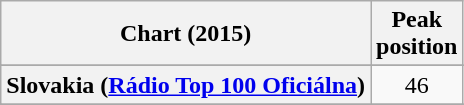<table class="wikitable plainrowheaders sortable" style="text-align:center;">
<tr>
<th>Chart (2015)</th>
<th>Peak<br>position</th>
</tr>
<tr>
</tr>
<tr>
</tr>
<tr>
</tr>
<tr>
</tr>
<tr>
</tr>
<tr>
</tr>
<tr>
</tr>
<tr>
<th scope="row">Slovakia (<a href='#'>Rádio Top 100 Oficiálna</a>)</th>
<td>46</td>
</tr>
<tr>
</tr>
<tr>
</tr>
</table>
